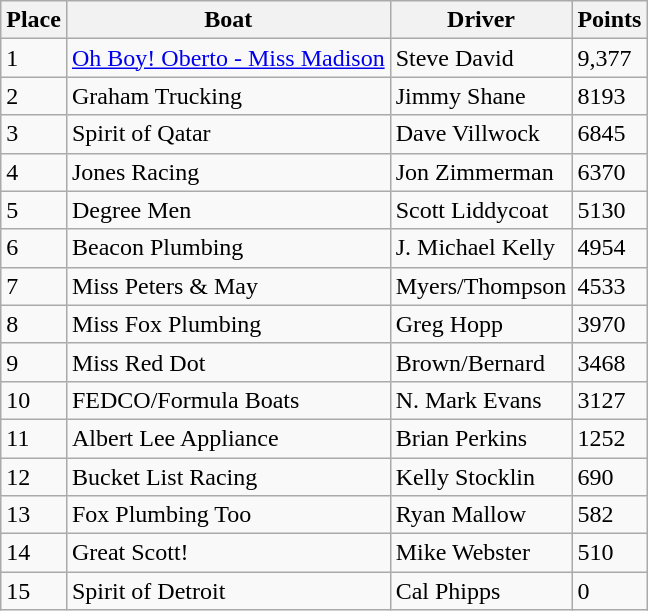<table class="wikitable">
<tr>
<th>Place</th>
<th>Boat</th>
<th>Driver</th>
<th>Points</th>
</tr>
<tr>
<td>1</td>
<td><a href='#'>Oh Boy! Oberto - Miss Madison</a></td>
<td>Steve David</td>
<td>9,377</td>
</tr>
<tr>
<td>2</td>
<td>Graham Trucking</td>
<td>Jimmy Shane</td>
<td>8193</td>
</tr>
<tr>
<td>3</td>
<td>Spirit of Qatar</td>
<td>Dave Villwock</td>
<td>6845</td>
</tr>
<tr>
<td>4</td>
<td>Jones Racing</td>
<td>Jon Zimmerman</td>
<td>6370</td>
</tr>
<tr>
<td>5</td>
<td>Degree Men</td>
<td>Scott Liddycoat</td>
<td>5130</td>
</tr>
<tr>
<td>6</td>
<td>Beacon Plumbing</td>
<td>J. Michael Kelly</td>
<td>4954</td>
</tr>
<tr>
<td>7</td>
<td>Miss Peters & May</td>
<td>Myers/Thompson</td>
<td>4533</td>
</tr>
<tr>
<td>8</td>
<td>Miss Fox Plumbing</td>
<td>Greg Hopp</td>
<td>3970</td>
</tr>
<tr>
<td>9</td>
<td>Miss Red Dot</td>
<td>Brown/Bernard</td>
<td>3468</td>
</tr>
<tr>
<td>10</td>
<td>FEDCO/Formula Boats</td>
<td>N. Mark Evans</td>
<td>3127</td>
</tr>
<tr>
<td>11</td>
<td>Albert Lee Appliance</td>
<td>Brian Perkins</td>
<td>1252</td>
</tr>
<tr>
<td>12</td>
<td>Bucket List Racing</td>
<td>Kelly Stocklin</td>
<td>690</td>
</tr>
<tr>
<td>13</td>
<td>Fox Plumbing Too</td>
<td>Ryan Mallow</td>
<td>582</td>
</tr>
<tr>
<td>14</td>
<td>Great Scott!</td>
<td>Mike Webster</td>
<td>510</td>
</tr>
<tr>
<td>15</td>
<td>Spirit of Detroit</td>
<td>Cal Phipps</td>
<td>0</td>
</tr>
</table>
